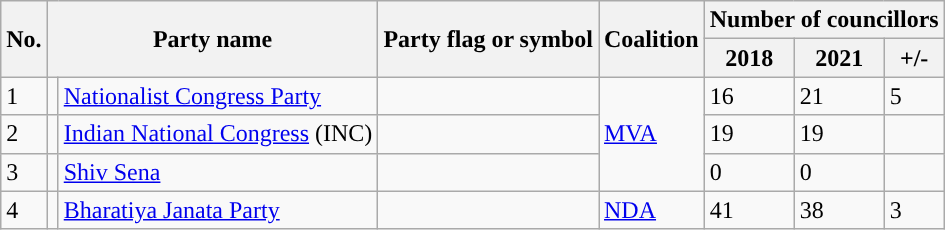<table class="sortable wikitable">
<tr>
<th rowspan="2">No.</th>
<th colspan="2" rowspan="2">Party name</th>
<th rowspan="2">Party flag or symbol</th>
<th rowspan="2">Coalition</th>
<th colspan="3">Number of councillors</th>
</tr>
<tr>
<th>2018</th>
<th>2021</th>
<th>+/-</th>
</tr>
<tr>
<td>1</td>
<td style="background-color: "></td>
<td><a href='#'>Nationalist Congress Party</a></td>
<td></td>
<td rowspan="3"><a href='#'>MVA</a></td>
<td>16</td>
<td>21</td>
<td> 5</td>
</tr>
<tr>
<td>2</td>
<td style="background-color: "></td>
<td><a href='#'>Indian National Congress</a> (INC)</td>
<td></td>
<td>19</td>
<td>19</td>
<td></td>
</tr>
<tr>
<td>3</td>
<td style="background-color: "></td>
<td><a href='#'>Shiv Sena</a></td>
<td></td>
<td>0</td>
<td>0</td>
<td></td>
</tr>
<tr>
<td>4</td>
<td style="background-color: "></td>
<td><a href='#'>Bharatiya Janata Party</a></td>
<td></td>
<td rowspan="1"><a href='#'>NDA</a></td>
<td>41</td>
<td>38</td>
<td> 3</td>
</tr>
</table>
